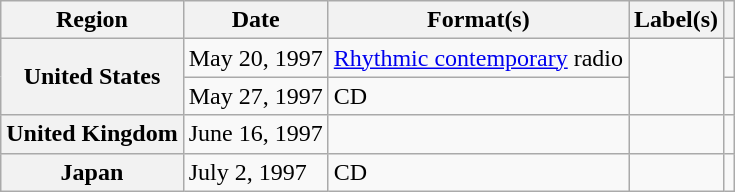<table class="wikitable plainrowheaders">
<tr>
<th scope="col">Region</th>
<th scope="col">Date</th>
<th scope="col">Format(s)</th>
<th scope="col">Label(s)</th>
<th scope="col"></th>
</tr>
<tr>
<th scope="row" rowspan="2">United States</th>
<td>May 20, 1997</td>
<td><a href='#'>Rhythmic contemporary</a> radio</td>
<td rowspan="2"></td>
<td align="center"></td>
</tr>
<tr>
<td>May 27, 1997</td>
<td>CD</td>
<td align="center"></td>
</tr>
<tr>
<th scope="row">United Kingdom</th>
<td>June 16, 1997</td>
<td></td>
<td></td>
<td align="center"></td>
</tr>
<tr>
<th scope="row">Japan</th>
<td>July 2, 1997</td>
<td>CD</td>
<td></td>
<td align="center"></td>
</tr>
</table>
